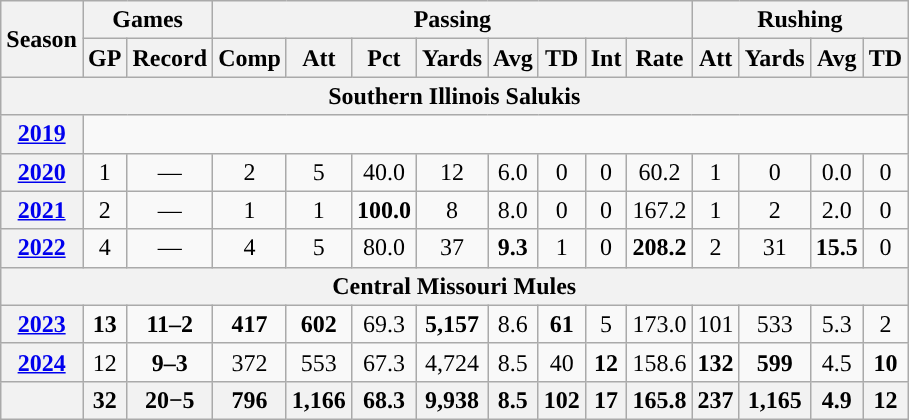<table class="wikitable" style="text-align:center;">
<tr>
<th rowspan="2">Season</th>
<th colspan="2">Games</th>
<th colspan="8">Passing</th>
<th colspan="4">Rushing</th>
</tr>
<tr>
<th>GP</th>
<th>Record</th>
<th>Comp</th>
<th>Att</th>
<th>Pct</th>
<th>Yards</th>
<th>Avg</th>
<th>TD</th>
<th>Int</th>
<th>Rate</th>
<th>Att</th>
<th>Yards</th>
<th>Avg</th>
<th>TD</th>
</tr>
<tr>
<th colspan="16">Southern Illinois Salukis</th>
</tr>
<tr>
<th><a href='#'>2019</a></th>
<td colspan="14"></td>
</tr>
<tr>
<th><a href='#'>2020</a></th>
<td>1</td>
<td>—</td>
<td>2</td>
<td>5</td>
<td>40.0</td>
<td>12</td>
<td>6.0</td>
<td>0</td>
<td>0</td>
<td>60.2</td>
<td>1</td>
<td>0</td>
<td>0.0</td>
<td>0</td>
</tr>
<tr>
<th><a href='#'>2021</a></th>
<td>2</td>
<td>—</td>
<td>1</td>
<td>1</td>
<td><strong>100.0</strong></td>
<td>8</td>
<td>8.0</td>
<td>0</td>
<td>0</td>
<td>167.2</td>
<td>1</td>
<td>2</td>
<td>2.0</td>
<td>0</td>
</tr>
<tr>
<th><a href='#'>2022</a></th>
<td>4</td>
<td>—</td>
<td>4</td>
<td>5</td>
<td>80.0</td>
<td>37</td>
<td><strong>9.3</strong></td>
<td>1</td>
<td>0</td>
<td><strong>208.2</strong></td>
<td>2</td>
<td>31</td>
<td><strong>15.5</strong></td>
<td>0</td>
</tr>
<tr>
<th colspan="16">Central Missouri Mules</th>
</tr>
<tr>
<th><a href='#'>2023</a></th>
<td><strong>13</strong></td>
<td><strong>11–2</strong></td>
<td><strong>417</strong></td>
<td><strong>602</strong></td>
<td>69.3</td>
<td><strong>5,157</strong></td>
<td>8.6</td>
<td><strong>61</strong></td>
<td>5</td>
<td>173.0</td>
<td>101</td>
<td>533</td>
<td>5.3</td>
<td>2</td>
</tr>
<tr>
<th><a href='#'>2024</a></th>
<td>12</td>
<td><strong>9–3</strong></td>
<td>372</td>
<td>553</td>
<td>67.3</td>
<td>4,724</td>
<td>8.5</td>
<td>40</td>
<td><strong>12</strong></td>
<td>158.6</td>
<td><strong>132</strong></td>
<td><strong>599</strong></td>
<td>4.5</td>
<td><strong>10</strong></td>
</tr>
<tr>
<th></th>
<th>32</th>
<th>20−5</th>
<th>796</th>
<th>1,166</th>
<th>68.3</th>
<th>9,938</th>
<th>8.5</th>
<th>102</th>
<th>17</th>
<th>165.8</th>
<th>237</th>
<th>1,165</th>
<th>4.9</th>
<th>12</th>
</tr>
</table>
